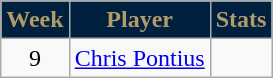<table class=wikitable>
<tr>
<th style="background:#002040; color:#B19B69; text-align:center;">Week</th>
<th style="background:#002040; color:#B19B69; text-align:center;">Player</th>
<th style="background:#002040; color:#B19B69; text-align:center;">Stats</th>
</tr>
<tr>
<td align=center>9</td>
<td> <a href='#'>Chris Pontius</a></td>
<td></td>
</tr>
</table>
